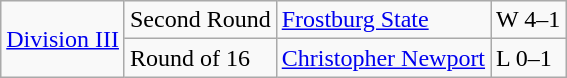<table class="wikitable">
<tr>
<td rowspan="5"><a href='#'>Division III</a></td>
<td>Second Round</td>
<td><a href='#'>Frostburg State</a></td>
<td>W 4–1</td>
</tr>
<tr>
<td>Round of 16</td>
<td><a href='#'>Christopher Newport</a></td>
<td>L 0–1</td>
</tr>
</table>
